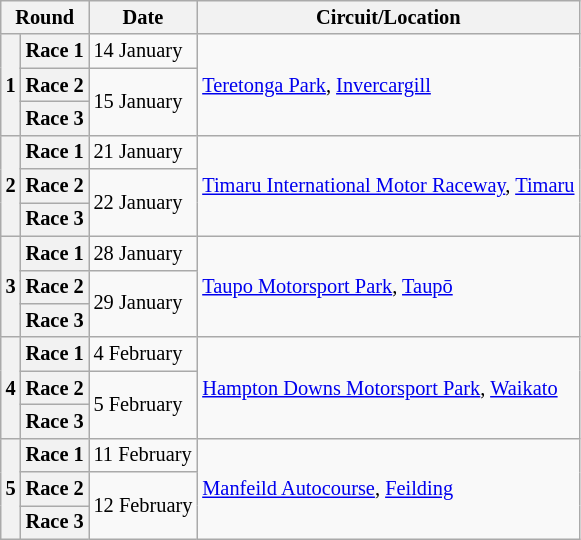<table class="wikitable" style="font-size: 85%;">
<tr>
<th colspan=2>Round</th>
<th>Date</th>
<th>Circuit/Location</th>
</tr>
<tr>
<th rowspan=3>1</th>
<th>Race 1</th>
<td>14 January</td>
<td rowspan=3> <a href='#'>Teretonga Park</a>, <a href='#'>Invercargill</a></td>
</tr>
<tr>
<th>Race 2</th>
<td rowspan=2>15 January</td>
</tr>
<tr>
<th>Race 3</th>
</tr>
<tr>
<th rowspan=3>2</th>
<th>Race 1</th>
<td>21 January</td>
<td rowspan=3> <a href='#'>Timaru International Motor Raceway</a>, <a href='#'>Timaru</a></td>
</tr>
<tr>
<th>Race 2</th>
<td rowspan=2>22 January</td>
</tr>
<tr>
<th>Race 3</th>
</tr>
<tr>
<th rowspan=3>3</th>
<th>Race 1</th>
<td>28 January</td>
<td rowspan=3> <a href='#'>Taupo Motorsport Park</a>, <a href='#'>Taupō</a></td>
</tr>
<tr>
<th>Race 2</th>
<td rowspan=2>29 January</td>
</tr>
<tr>
<th>Race 3</th>
</tr>
<tr>
<th rowspan=3>4</th>
<th>Race 1</th>
<td>4 February</td>
<td rowspan=3> <a href='#'>Hampton Downs Motorsport Park</a>, <a href='#'>Waikato</a></td>
</tr>
<tr>
<th>Race 2</th>
<td rowspan=2>5 February</td>
</tr>
<tr>
<th>Race 3</th>
</tr>
<tr>
<th rowspan=3>5</th>
<th>Race 1</th>
<td>11 February</td>
<td rowspan=3> <a href='#'>Manfeild Autocourse</a>, <a href='#'>Feilding</a></td>
</tr>
<tr>
<th>Race 2</th>
<td rowspan=2>12 February</td>
</tr>
<tr>
<th>Race 3</th>
</tr>
</table>
